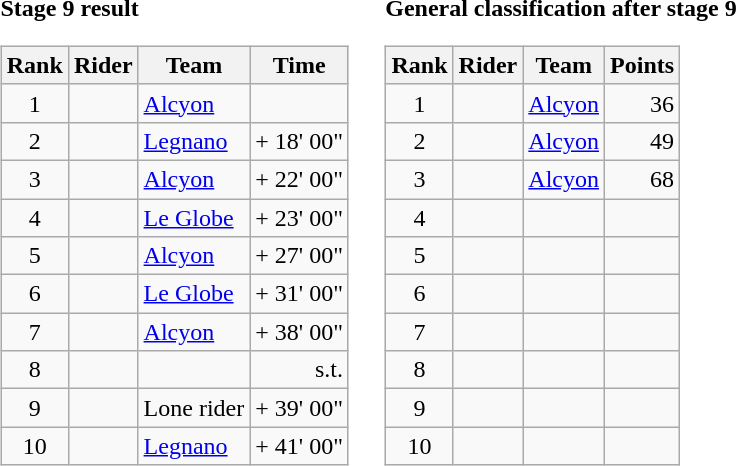<table>
<tr>
<td><strong>Stage 9 result</strong><br><table class="wikitable">
<tr>
<th scope="col">Rank</th>
<th scope="col">Rider</th>
<th scope="col">Team</th>
<th scope="col">Time</th>
</tr>
<tr>
<td style="text-align:center;">1</td>
<td></td>
<td><a href='#'>Alcyon</a></td>
<td style="text-align:right;"></td>
</tr>
<tr>
<td style="text-align:center;">2</td>
<td></td>
<td><a href='#'>Legnano</a></td>
<td style="text-align:right;">+ 18' 00"</td>
</tr>
<tr>
<td style="text-align:center;">3</td>
<td></td>
<td><a href='#'>Alcyon</a></td>
<td style="text-align:right;">+ 22' 00"</td>
</tr>
<tr>
<td style="text-align:center;">4</td>
<td></td>
<td><a href='#'>Le Globe</a></td>
<td style="text-align:right;">+ 23' 00"</td>
</tr>
<tr>
<td style="text-align:center;">5</td>
<td></td>
<td><a href='#'>Alcyon</a></td>
<td style="text-align:right;">+ 27' 00"</td>
</tr>
<tr>
<td style="text-align:center;">6</td>
<td></td>
<td><a href='#'>Le Globe</a></td>
<td style="text-align:right;">+ 31' 00"</td>
</tr>
<tr>
<td style="text-align:center;">7</td>
<td></td>
<td><a href='#'>Alcyon</a></td>
<td style="text-align:right;">+ 38' 00"</td>
</tr>
<tr>
<td style="text-align:center;">8</td>
<td></td>
<td></td>
<td style="text-align:right;">s.t.</td>
</tr>
<tr>
<td style="text-align:center;">9</td>
<td></td>
<td>Lone rider</td>
<td style="text-align:right;">+ 39' 00"</td>
</tr>
<tr>
<td style="text-align:center;">10</td>
<td></td>
<td><a href='#'>Legnano</a></td>
<td style="text-align:right;">+ 41' 00"</td>
</tr>
</table>
</td>
<td></td>
<td><strong>General classification after stage 9</strong><br><table class="wikitable">
<tr>
<th scope="col">Rank</th>
<th scope="col">Rider</th>
<th scope="col">Team</th>
<th scope="col">Points</th>
</tr>
<tr>
<td style="text-align:center;">1</td>
<td></td>
<td><a href='#'>Alcyon</a></td>
<td style="text-align:right;">36</td>
</tr>
<tr>
<td style="text-align:center;">2</td>
<td></td>
<td><a href='#'>Alcyon</a></td>
<td style="text-align:right;">49</td>
</tr>
<tr>
<td style="text-align:center;">3</td>
<td></td>
<td><a href='#'>Alcyon</a></td>
<td style="text-align:right;">68</td>
</tr>
<tr>
<td style="text-align:center;">4</td>
<td></td>
<td></td>
<td></td>
</tr>
<tr>
<td style="text-align:center;">5</td>
<td></td>
<td></td>
<td></td>
</tr>
<tr>
<td style="text-align:center;">6</td>
<td></td>
<td></td>
<td></td>
</tr>
<tr>
<td style="text-align:center;">7</td>
<td></td>
<td></td>
<td></td>
</tr>
<tr>
<td style="text-align:center;">8</td>
<td></td>
<td></td>
<td></td>
</tr>
<tr>
<td style="text-align:center;">9</td>
<td></td>
<td></td>
<td></td>
</tr>
<tr>
<td style="text-align:center;">10</td>
<td></td>
<td></td>
<td></td>
</tr>
</table>
</td>
</tr>
</table>
